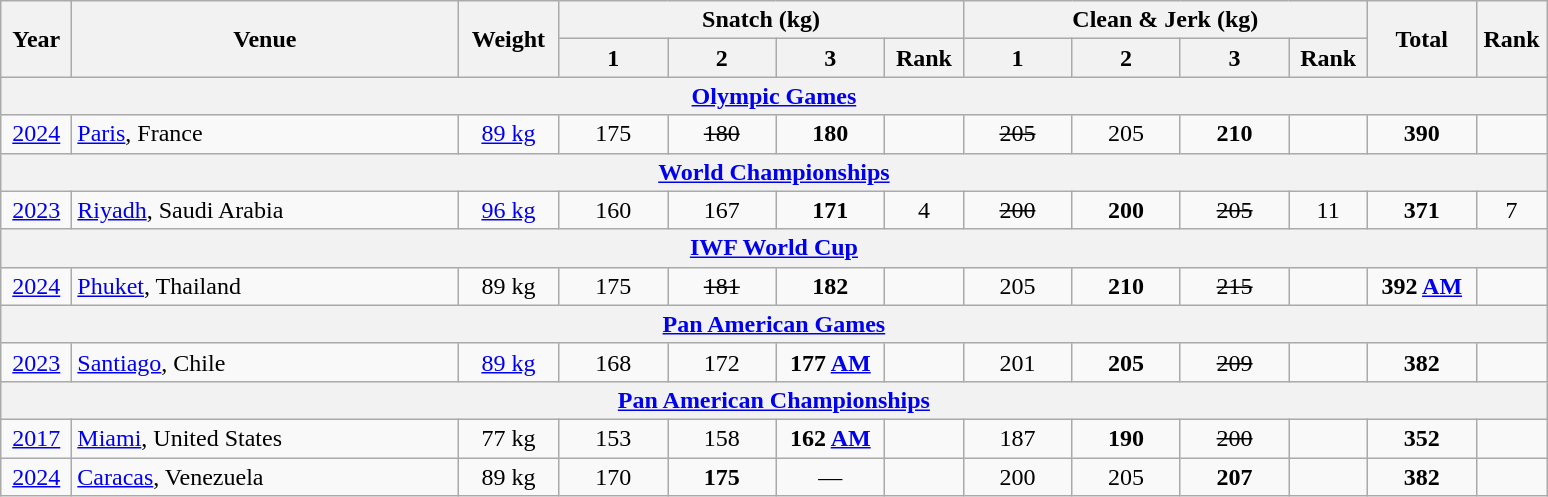<table class = "wikitable" style="text-align:center;">
<tr>
<th rowspan=2 width=40>Year</th>
<th rowspan=2 width=250>Venue</th>
<th rowspan=2 width=60>Weight</th>
<th colspan=4>Snatch (kg)</th>
<th colspan=4>Clean & Jerk (kg)</th>
<th rowspan=2 width=65>Total</th>
<th rowspan=2 width=40>Rank</th>
</tr>
<tr>
<th width=65>1</th>
<th width=65>2</th>
<th width=65>3</th>
<th width=45>Rank</th>
<th width=65>1</th>
<th width=65>2</th>
<th width=65>3</th>
<th width=45>Rank</th>
</tr>
<tr>
<th colspan=13><a href='#'>Olympic Games</a></th>
</tr>
<tr>
<td><a href='#'>2024</a></td>
<td align="left"><a href='#'>Paris</a>, France</td>
<td><a href='#'>89 kg</a></td>
<td>175</td>
<td><s>180</s></td>
<td><strong>180</strong></td>
<td></td>
<td><s>205</s></td>
<td>205</td>
<td><strong>210</strong></td>
<td></td>
<td><strong>390</strong></td>
<td></td>
</tr>
<tr>
<th colspan=13><a href='#'>World Championships</a></th>
</tr>
<tr>
<td><a href='#'>2023</a></td>
<td align=left><a href='#'>Riyadh</a>, Saudi Arabia</td>
<td><a href='#'>96 kg</a></td>
<td>160</td>
<td>167</td>
<td><strong>171</strong></td>
<td>4</td>
<td><s>200</s></td>
<td><strong>200</strong></td>
<td><s>205</s></td>
<td>11</td>
<td><strong>371</strong></td>
<td>7</td>
</tr>
<tr>
<th colspan=13><a href='#'>IWF World Cup</a></th>
</tr>
<tr>
<td><a href='#'>2024</a></td>
<td align=left><a href='#'>Phuket</a>, Thailand</td>
<td>89 kg</td>
<td>175</td>
<td><s>181</s></td>
<td><strong>182</strong> </td>
<td></td>
<td>205</td>
<td><strong>210</strong></td>
<td><s>215</s></td>
<td></td>
<td><strong>392 <a href='#'>AM</a></strong></td>
<td></td>
</tr>
<tr>
<th colspan="13"><a href='#'>Pan American Games</a></th>
</tr>
<tr>
<td><a href='#'>2023</a></td>
<td align=left><a href='#'>Santiago</a>, Chile</td>
<td><a href='#'>89 kg</a></td>
<td>168</td>
<td>172</td>
<td><strong>177 <a href='#'>AM</a></strong></td>
<td></td>
<td>201</td>
<td><strong>205</strong></td>
<td><s>209</s></td>
<td></td>
<td><strong>382</strong></td>
<td></td>
</tr>
<tr>
<th colspan=13><a href='#'>Pan American Championships</a></th>
</tr>
<tr>
<td><a href='#'>2017</a></td>
<td align=left><a href='#'>Miami</a>, United States</td>
<td>77 kg</td>
<td>153</td>
<td>158</td>
<td><strong>162 <a href='#'>AM</a></strong></td>
<td></td>
<td>187</td>
<td><strong>190</strong></td>
<td><s>200</s></td>
<td></td>
<td><strong>352</strong></td>
<td></td>
</tr>
<tr>
<td><a href='#'>2024</a></td>
<td align="left"><a href='#'>Caracas</a>, Venezuela</td>
<td>89 kg</td>
<td>170</td>
<td><strong>175</strong></td>
<td>—</td>
<td></td>
<td>200</td>
<td>205</td>
<td><strong>207</strong></td>
<td></td>
<td><strong>382</strong></td>
<td></td>
</tr>
</table>
